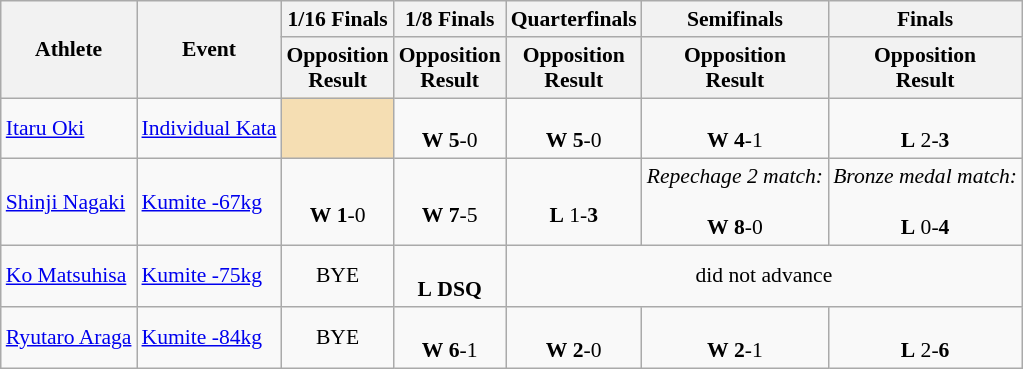<table class=wikitable style="font-size:90%">
<tr>
<th rowspan=2>Athlete</th>
<th rowspan=2>Event</th>
<th>1/16 Finals</th>
<th>1/8 Finals</th>
<th>Quarterfinals</th>
<th>Semifinals</th>
<th>Finals</th>
</tr>
<tr>
<th>Opposition<br>Result</th>
<th>Opposition<br>Result</th>
<th>Opposition<br>Result</th>
<th>Opposition<br>Result</th>
<th>Opposition<br>Result</th>
</tr>
<tr>
<td><a href='#'>Itaru Oki</a></td>
<td><a href='#'>Individual Kata</a></td>
<td style="background:wheat;"></td>
<td align=center><br><strong>W</strong> <strong>5</strong>-0</td>
<td align=center><br><strong>W</strong> <strong>5</strong>-0</td>
<td align=center><br><strong>W</strong> <strong>4</strong>-1</td>
<td align=center><br><strong>L</strong> 2-<strong>3</strong><br></td>
</tr>
<tr>
<td><a href='#'>Shinji Nagaki</a></td>
<td><a href='#'>Kumite -67kg</a></td>
<td align=center><br><strong>W</strong> <strong>1</strong>-0</td>
<td align=center><br><strong>W</strong> <strong>7</strong>-5</td>
<td align=center><br><strong>L</strong> 1-<strong>3</strong></td>
<td align=center><em>Repechage 2 match:</em><br><br><strong>W</strong> <strong>8</strong>-0</td>
<td align=center><em>Bronze medal match:</em><br><br><strong>L</strong> 0-<strong>4</strong></td>
</tr>
<tr>
<td><a href='#'>Ko Matsuhisa</a></td>
<td><a href='#'>Kumite -75kg</a></td>
<td align=center>BYE</td>
<td align=center><br><strong>L</strong> <strong>DSQ</strong></td>
<td align=center colspan="7">did not advance</td>
</tr>
<tr>
<td><a href='#'>Ryutaro Araga</a></td>
<td><a href='#'>Kumite -84kg</a></td>
<td align=center>BYE</td>
<td align=center><br><strong>W</strong> <strong>6</strong>-1</td>
<td align=center><br><strong>W</strong> <strong>2</strong>-0</td>
<td align=center><br><strong>W</strong> <strong>2</strong>-1</td>
<td align=center><br><strong>L</strong> 2-<strong>6</strong><br></td>
</tr>
</table>
